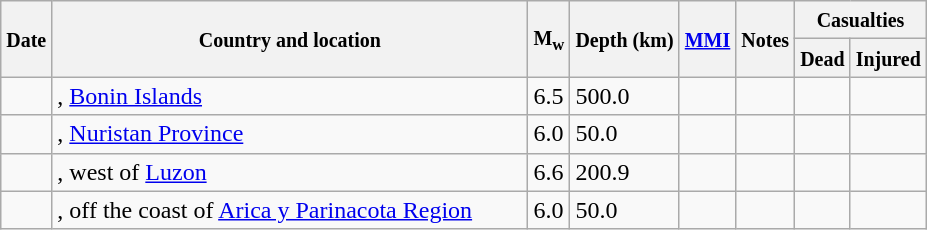<table class="wikitable sortable sort-under" style="border:1px black; margin-left:1em;">
<tr>
<th rowspan="2"><small>Date</small></th>
<th rowspan="2" style="width: 310px"><small>Country and location</small></th>
<th rowspan="2"><small>M<sub>w</sub></small></th>
<th rowspan="2"><small>Depth (km)</small></th>
<th rowspan="2"><small><a href='#'>MMI</a></small></th>
<th rowspan="2" class="unsortable"><small>Notes</small></th>
<th colspan="2"><small>Casualties</small></th>
</tr>
<tr>
<th><small>Dead</small></th>
<th><small>Injured</small></th>
</tr>
<tr>
<td></td>
<td>, <a href='#'>Bonin Islands</a></td>
<td>6.5</td>
<td>500.0</td>
<td></td>
<td></td>
<td></td>
<td></td>
</tr>
<tr>
<td></td>
<td>, <a href='#'>Nuristan Province</a></td>
<td>6.0</td>
<td>50.0</td>
<td></td>
<td></td>
<td></td>
<td></td>
</tr>
<tr>
<td></td>
<td>, west of <a href='#'>Luzon</a></td>
<td>6.6</td>
<td>200.9</td>
<td></td>
<td></td>
<td></td>
<td></td>
</tr>
<tr>
<td></td>
<td>, off the coast of <a href='#'>Arica y Parinacota Region</a></td>
<td>6.0</td>
<td>50.0</td>
<td></td>
<td></td>
<td></td>
<td></td>
</tr>
</table>
